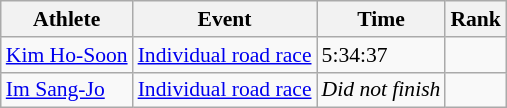<table class=wikitable style="font-size:90%">
<tr>
<th>Athlete</th>
<th>Event</th>
<th>Time</th>
<th>Rank</th>
</tr>
<tr>
<td><a href='#'>Kim Ho-Soon</a></td>
<td><a href='#'>Individual road race</a></td>
<td>5:34:37</td>
<td></td>
</tr>
<tr>
<td><a href='#'>Im Sang-Jo</a></td>
<td><a href='#'>Individual road race</a></td>
<td><em>Did not finish</em></td>
<td></td>
</tr>
</table>
